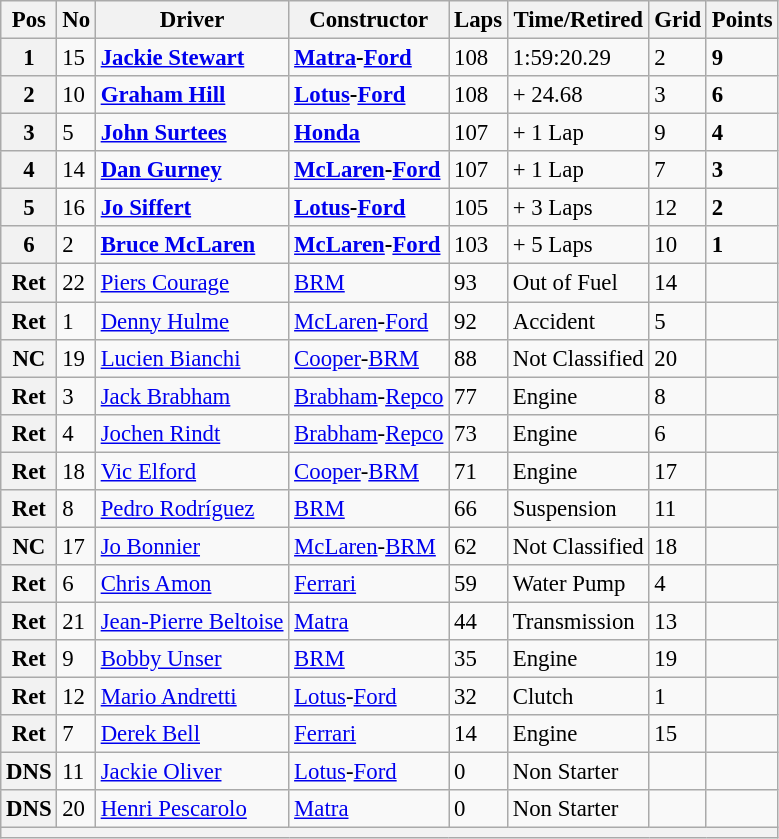<table class="wikitable" style="font-size: 95%;">
<tr>
<th>Pos</th>
<th>No</th>
<th>Driver</th>
<th>Constructor</th>
<th>Laps</th>
<th>Time/Retired</th>
<th>Grid</th>
<th>Points</th>
</tr>
<tr>
<th>1</th>
<td>15</td>
<td> <strong><a href='#'>Jackie Stewart</a></strong></td>
<td><strong><a href='#'>Matra</a>-<a href='#'>Ford</a></strong></td>
<td>108</td>
<td>1:59:20.29</td>
<td>2</td>
<td><strong>9</strong></td>
</tr>
<tr>
<th>2</th>
<td>10</td>
<td> <strong><a href='#'>Graham Hill</a></strong></td>
<td><strong><a href='#'>Lotus</a>-<a href='#'>Ford</a></strong></td>
<td>108</td>
<td>+ 24.68</td>
<td>3</td>
<td><strong>6</strong></td>
</tr>
<tr>
<th>3</th>
<td>5</td>
<td> <strong><a href='#'>John Surtees</a></strong></td>
<td><strong><a href='#'>Honda</a></strong></td>
<td>107</td>
<td>+ 1 Lap</td>
<td>9</td>
<td><strong>4</strong></td>
</tr>
<tr>
<th>4</th>
<td>14</td>
<td> <strong><a href='#'>Dan Gurney</a></strong></td>
<td><strong><a href='#'>McLaren</a>-<a href='#'>Ford</a></strong></td>
<td>107</td>
<td>+ 1 Lap</td>
<td>7</td>
<td><strong>3</strong></td>
</tr>
<tr>
<th>5</th>
<td>16</td>
<td> <strong><a href='#'>Jo Siffert</a></strong></td>
<td><strong><a href='#'>Lotus</a>-<a href='#'>Ford</a></strong></td>
<td>105</td>
<td>+ 3 Laps</td>
<td>12</td>
<td><strong>2</strong></td>
</tr>
<tr>
<th>6</th>
<td>2</td>
<td> <strong><a href='#'>Bruce McLaren</a></strong></td>
<td><strong><a href='#'>McLaren</a>-<a href='#'>Ford</a></strong></td>
<td>103</td>
<td>+ 5 Laps</td>
<td>10</td>
<td><strong>1</strong></td>
</tr>
<tr>
<th>Ret</th>
<td>22</td>
<td> <a href='#'>Piers Courage</a></td>
<td><a href='#'>BRM</a></td>
<td>93</td>
<td>Out of Fuel</td>
<td>14</td>
<td> </td>
</tr>
<tr>
<th>Ret</th>
<td>1</td>
<td> <a href='#'>Denny Hulme</a></td>
<td><a href='#'>McLaren</a>-<a href='#'>Ford</a></td>
<td>92</td>
<td>Accident</td>
<td>5</td>
<td> </td>
</tr>
<tr>
<th>NC</th>
<td>19</td>
<td> <a href='#'>Lucien Bianchi</a></td>
<td><a href='#'>Cooper</a>-<a href='#'>BRM</a></td>
<td>88</td>
<td>Not Classified</td>
<td>20</td>
<td> </td>
</tr>
<tr>
<th>Ret</th>
<td>3</td>
<td> <a href='#'>Jack Brabham</a></td>
<td><a href='#'>Brabham</a>-<a href='#'>Repco</a></td>
<td>77</td>
<td>Engine</td>
<td>8</td>
<td> </td>
</tr>
<tr>
<th>Ret</th>
<td>4</td>
<td> <a href='#'>Jochen Rindt</a></td>
<td><a href='#'>Brabham</a>-<a href='#'>Repco</a></td>
<td>73</td>
<td>Engine</td>
<td>6</td>
<td> </td>
</tr>
<tr>
<th>Ret</th>
<td>18</td>
<td> <a href='#'>Vic Elford</a></td>
<td><a href='#'>Cooper</a>-<a href='#'>BRM</a></td>
<td>71</td>
<td>Engine</td>
<td>17</td>
<td> </td>
</tr>
<tr>
<th>Ret</th>
<td>8</td>
<td> <a href='#'>Pedro Rodríguez</a></td>
<td><a href='#'>BRM</a></td>
<td>66</td>
<td>Suspension</td>
<td>11</td>
<td> </td>
</tr>
<tr>
<th>NC</th>
<td>17</td>
<td> <a href='#'>Jo Bonnier</a></td>
<td><a href='#'>McLaren</a>-<a href='#'>BRM</a></td>
<td>62</td>
<td>Not Classified</td>
<td>18</td>
<td> </td>
</tr>
<tr>
<th>Ret</th>
<td>6</td>
<td> <a href='#'>Chris Amon</a></td>
<td><a href='#'>Ferrari</a></td>
<td>59</td>
<td>Water Pump</td>
<td>4</td>
<td> </td>
</tr>
<tr>
<th>Ret</th>
<td>21</td>
<td> <a href='#'>Jean-Pierre Beltoise</a></td>
<td><a href='#'>Matra</a></td>
<td>44</td>
<td>Transmission</td>
<td>13</td>
<td> </td>
</tr>
<tr>
<th>Ret</th>
<td>9</td>
<td> <a href='#'>Bobby Unser</a></td>
<td><a href='#'>BRM</a></td>
<td>35</td>
<td>Engine</td>
<td>19</td>
<td> </td>
</tr>
<tr>
<th>Ret</th>
<td>12</td>
<td> <a href='#'>Mario Andretti</a></td>
<td><a href='#'>Lotus</a>-<a href='#'>Ford</a></td>
<td>32</td>
<td>Clutch</td>
<td>1</td>
<td> </td>
</tr>
<tr>
<th>Ret</th>
<td>7</td>
<td> <a href='#'>Derek Bell</a></td>
<td><a href='#'>Ferrari</a></td>
<td>14</td>
<td>Engine</td>
<td>15</td>
<td> </td>
</tr>
<tr>
<th>DNS</th>
<td>11</td>
<td> <a href='#'>Jackie Oliver</a></td>
<td><a href='#'>Lotus</a>-<a href='#'>Ford</a></td>
<td>0</td>
<td>Non Starter</td>
<td> </td>
<td> </td>
</tr>
<tr>
<th>DNS</th>
<td>20</td>
<td> <a href='#'>Henri Pescarolo</a></td>
<td><a href='#'>Matra</a></td>
<td>0</td>
<td>Non Starter</td>
<td></td>
<td></td>
</tr>
<tr>
<th colspan="8"></th>
</tr>
</table>
